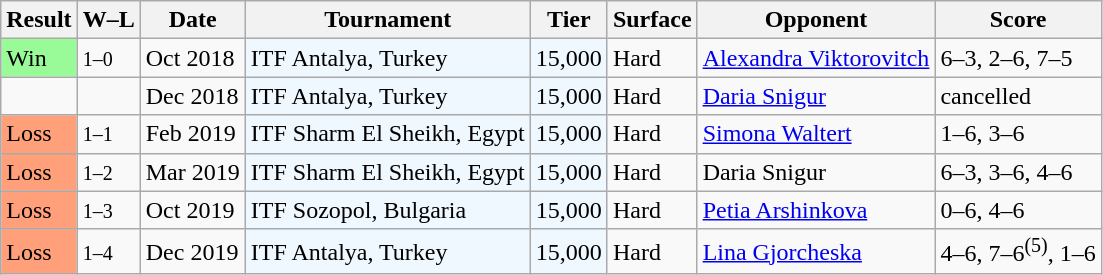<table class="sortable wikitable">
<tr>
<th>Result</th>
<th class="unsortable">W–L</th>
<th>Date</th>
<th>Tournament</th>
<th>Tier</th>
<th>Surface</th>
<th>Opponent</th>
<th class="unsortable">Score</th>
</tr>
<tr>
<td style="background:#98fb98;">Win</td>
<td><small>1–0</small></td>
<td>Oct 2018</td>
<td style="background:#f0f8ff;">ITF Antalya, Turkey</td>
<td style="background:#f0f8ff;">15,000</td>
<td>Hard</td>
<td> <a href='#'>Alexandra Viktorovitch</a></td>
<td>6–3, 2–6, 7–5</td>
</tr>
<tr>
<td></td>
<td></td>
<td>Dec 2018</td>
<td style="background:#f0f8ff;">ITF Antalya, Turkey</td>
<td style="background:#f0f8ff;">15,000</td>
<td>Hard</td>
<td> <a href='#'>Daria Snigur</a></td>
<td>cancelled</td>
</tr>
<tr>
<td style="background:#ffa07a;">Loss</td>
<td><small>1–1</small></td>
<td>Feb 2019</td>
<td style="background:#f0f8ff;">ITF Sharm El Sheikh, Egypt</td>
<td style="background:#f0f8ff;">15,000</td>
<td>Hard</td>
<td> <a href='#'>Simona Waltert</a></td>
<td>1–6, 3–6</td>
</tr>
<tr>
<td style="background:#ffa07a;">Loss</td>
<td><small>1–2</small></td>
<td>Mar 2019</td>
<td style="background:#f0f8ff;">ITF Sharm El Sheikh, Egypt</td>
<td style="background:#f0f8ff;">15,000</td>
<td>Hard</td>
<td> Daria Snigur</td>
<td>6–3, 3–6, 4–6</td>
</tr>
<tr>
<td style="background:#ffa07a;">Loss</td>
<td><small>1–3</small></td>
<td>Oct 2019</td>
<td style="background:#f0f8ff;">ITF Sozopol, Bulgaria</td>
<td style="background:#f0f8ff;">15,000</td>
<td>Hard</td>
<td> <a href='#'>Petia Arshinkova</a></td>
<td>0–6, 4–6</td>
</tr>
<tr>
<td style="background:#ffa07a;">Loss</td>
<td><small>1–4</small></td>
<td>Dec 2019</td>
<td style="background:#f0f8ff;">ITF Antalya, Turkey</td>
<td style="background:#f0f8ff;">15,000</td>
<td>Hard</td>
<td> <a href='#'>Lina Gjorcheska</a></td>
<td>4–6, 7–6<sup>(5)</sup>, 1–6</td>
</tr>
</table>
